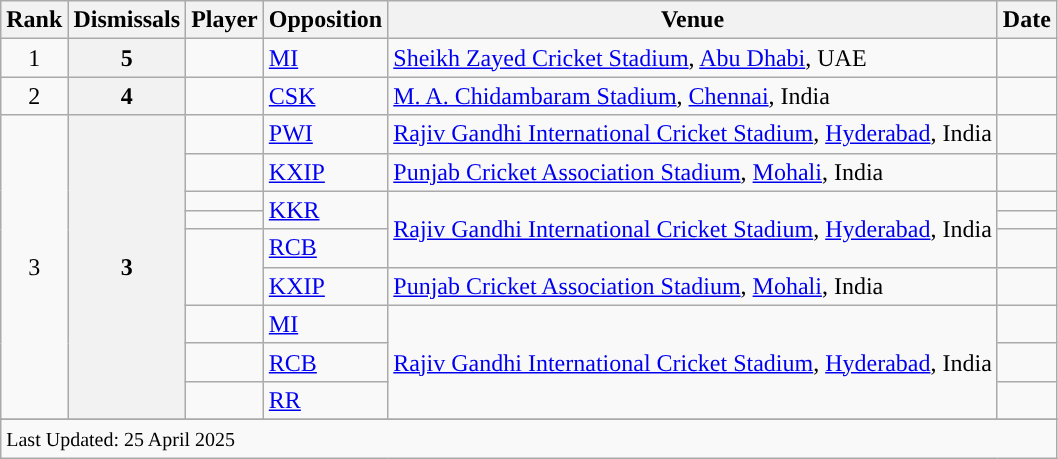<table class="wikitable">
<tr>
<th style="text-align:center;">Rank</th>
<th style="text-align:center;">Dismissals</th>
<th style="text-align:center;">Player</th>
<th style="text-align:center;">Opposition</th>
<th style="text-align:center;">Venue</th>
<th style="text-align:center;">Date</th>
</tr>
<tr>
<td align=center>1</td>
<th scope=row style=text-align:center;>5</th>
<td></td>
<td><a href='#'>MI</a></td>
<td><a href='#'>Sheikh Zayed Cricket Stadium</a>, <a href='#'>Abu Dhabi</a>, UAE</td>
<td></td>
</tr>
<tr>
<td align=center>2</td>
<th scope=row style=text-align:center;>4</th>
<td></td>
<td><a href='#'>CSK</a></td>
<td><a href='#'>M. A. Chidambaram Stadium</a>, <a href='#'>Chennai</a>, India</td>
<td></td>
</tr>
<tr>
<td align=center rowspan=9>3</td>
<th scope=row style=text-align:center; rowspan=9>3</th>
<td></td>
<td><a href='#'>PWI</a></td>
<td><a href='#'>Rajiv Gandhi International Cricket Stadium</a>, <a href='#'>Hyderabad</a>, India</td>
<td></td>
</tr>
<tr>
<td></td>
<td><a href='#'>KXIP</a></td>
<td><a href='#'>Punjab Cricket Association Stadium</a>, <a href='#'>Mohali</a>, India</td>
<td></td>
</tr>
<tr>
<td></td>
<td rowspan=2><a href='#'>KKR</a></td>
<td rowspan=3><a href='#'>Rajiv Gandhi International Cricket Stadium</a>, <a href='#'>Hyderabad</a>, India</td>
<td></td>
</tr>
<tr>
<td></td>
<td></td>
</tr>
<tr>
<td rowspan=2></td>
<td><a href='#'>RCB</a></td>
<td></td>
</tr>
<tr>
<td><a href='#'>KXIP</a></td>
<td><a href='#'>Punjab Cricket Association Stadium</a>, <a href='#'>Mohali</a>, India</td>
<td></td>
</tr>
<tr>
<td></td>
<td><a href='#'>MI</a></td>
<td rowspan=3><a href='#'>Rajiv Gandhi International Cricket Stadium</a>, <a href='#'>Hyderabad</a>, India</td>
<td></td>
</tr>
<tr>
<td></td>
<td><a href='#'>RCB</a></td>
<td></td>
</tr>
<tr>
<td></td>
<td><a href='#'>RR</a></td>
<td></td>
</tr>
<tr>
</tr>
<tr class=sortbottom>
<td colspan=6><small>Last Updated: 25 April 2025</small></td>
</tr>
</table>
